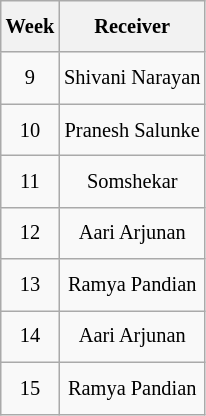<table class="wikitable sortable" style=" text-align:center; font-size:85%; line-height:28px; width:auto;">
<tr>
<th>Week</th>
<th>Receiver</th>
</tr>
<tr>
<td>9</td>
<td>Shivani Narayan</td>
</tr>
<tr>
<td>10</td>
<td>Pranesh Salunke</td>
</tr>
<tr>
<td>11</td>
<td>Somshekar</td>
</tr>
<tr>
<td>12</td>
<td>Aari Arjunan</td>
</tr>
<tr>
<td>13</td>
<td>Ramya Pandian</td>
</tr>
<tr>
<td>14</td>
<td>Aari Arjunan</td>
</tr>
<tr>
<td>15</td>
<td>Ramya Pandian</td>
</tr>
</table>
